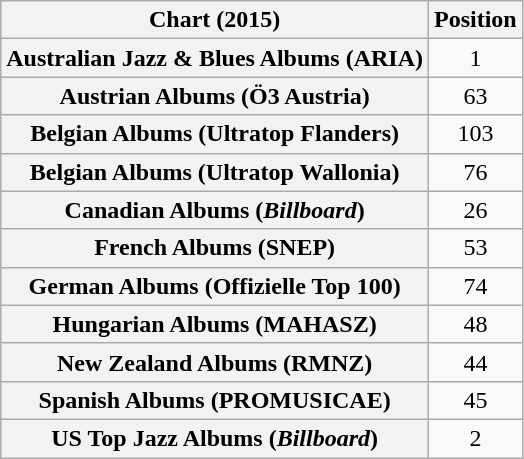<table class="wikitable sortable plainrowheaders" style="text-align:center">
<tr>
<th scope="col">Chart (2015)</th>
<th scope="col">Position</th>
</tr>
<tr>
<th scope="row">Australian Jazz & Blues Albums (ARIA)</th>
<td>1</td>
</tr>
<tr>
<th scope="row">Austrian Albums (Ö3 Austria)</th>
<td>63</td>
</tr>
<tr>
<th scope="row">Belgian Albums (Ultratop Flanders)</th>
<td>103</td>
</tr>
<tr>
<th scope="row">Belgian Albums (Ultratop Wallonia)</th>
<td>76</td>
</tr>
<tr>
<th scope="row">Canadian Albums (<em>Billboard</em>)</th>
<td>26</td>
</tr>
<tr>
<th scope="row">French Albums (SNEP)</th>
<td>53</td>
</tr>
<tr>
<th scope="row">German Albums (Offizielle Top 100)</th>
<td>74</td>
</tr>
<tr>
<th scope="row">Hungarian Albums (MAHASZ)</th>
<td>48</td>
</tr>
<tr>
<th scope="row">New Zealand Albums (RMNZ)</th>
<td>44</td>
</tr>
<tr>
<th scope="row">Spanish Albums (PROMUSICAE)</th>
<td>45</td>
</tr>
<tr>
<th scope="row">US Top Jazz Albums (<em>Billboard</em>)</th>
<td>2</td>
</tr>
</table>
